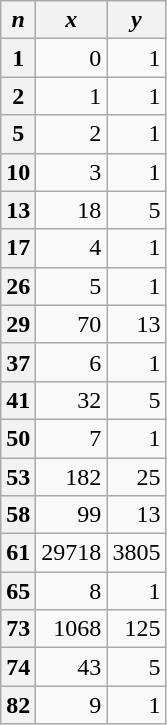<table class="wikitable" style="text-align: right; display: inline-table;">
<tr>
<th><em>n</em></th>
<th><em>x</em></th>
<th><em>y</em></th>
</tr>
<tr>
<th>1</th>
<td>0</td>
<td>1</td>
</tr>
<tr>
<th>2</th>
<td>1</td>
<td>1</td>
</tr>
<tr>
<th>5</th>
<td>2</td>
<td>1</td>
</tr>
<tr>
<th>10</th>
<td>3</td>
<td>1</td>
</tr>
<tr>
<th>13</th>
<td>18</td>
<td>5</td>
</tr>
<tr>
<th>17</th>
<td>4</td>
<td>1</td>
</tr>
<tr>
<th>26</th>
<td>5</td>
<td>1</td>
</tr>
<tr>
<th>29</th>
<td>70</td>
<td>13</td>
</tr>
<tr>
<th>37</th>
<td>6</td>
<td>1</td>
</tr>
<tr>
<th>41</th>
<td>32</td>
<td>5</td>
</tr>
<tr>
<th>50</th>
<td>7</td>
<td>1</td>
</tr>
<tr>
<th>53</th>
<td>182</td>
<td>25</td>
</tr>
<tr>
<th>58</th>
<td>99</td>
<td>13</td>
</tr>
<tr>
<th>61</th>
<td>29718</td>
<td>3805</td>
</tr>
<tr>
<th>65</th>
<td>8</td>
<td>1</td>
</tr>
<tr>
<th>73</th>
<td>1068</td>
<td>125</td>
</tr>
<tr>
<th>74</th>
<td>43</td>
<td>5</td>
</tr>
<tr>
<th>82</th>
<td>9</td>
<td>1</td>
</tr>
</table>
